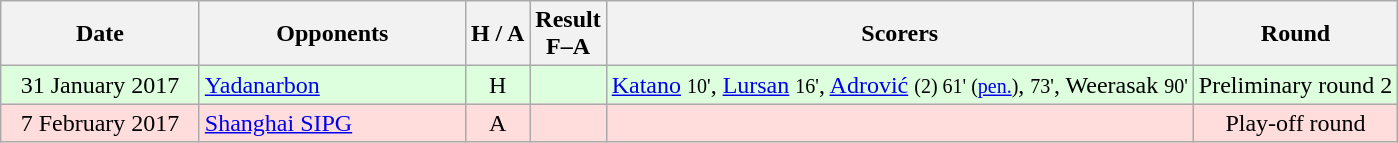<table class="wikitable" style="text-align:center">
<tr>
<th width="125">Date</th>
<th width="170">Opponents</th>
<th nowrap>H / A</th>
<th>Result<br>F–A</th>
<th>Scorers</th>
<th>Round</th>
</tr>
<tr bgcolor="#ddffdd">
<td>31 January 2017</td>
<td align="left"> <a href='#'>Yadanarbon</a></td>
<td>H</td>
<td></td>
<td nowrap><a href='#'>Katano</a> <small>10'</small>, <a href='#'>Lursan</a> <small>16'</small>, <a href='#'>Adrović</a> <small>(2) 61' (<a href='#'>pen.</a>)</small>, <small>73'</small>, Weerasak <small>90'</small></td>
<td nowrap>Preliminary round 2</td>
</tr>
<tr bgcolor="#ffdddd">
<td>7 February 2017</td>
<td align="left"> <a href='#'>Shanghai SIPG</a></td>
<td>A</td>
<td></td>
<td></td>
<td>Play-off round</td>
</tr>
</table>
